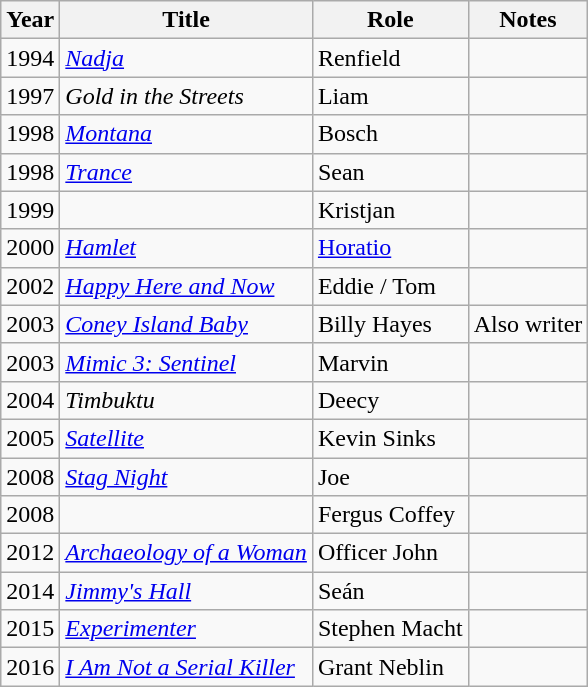<table class="wikitable sortable">
<tr>
<th>Year</th>
<th>Title</th>
<th>Role</th>
<th class="unsortable">Notes</th>
</tr>
<tr>
<td>1994</td>
<td><em><a href='#'>Nadja</a></em></td>
<td>Renfield</td>
<td></td>
</tr>
<tr>
<td>1997</td>
<td><em>Gold in the Streets</em></td>
<td>Liam</td>
<td></td>
</tr>
<tr>
<td>1998</td>
<td><em><a href='#'>Montana</a></em></td>
<td>Bosch</td>
<td></td>
</tr>
<tr>
<td>1998</td>
<td><em><a href='#'>Trance</a></em></td>
<td>Sean</td>
<td></td>
</tr>
<tr>
<td>1999</td>
<td><em></em></td>
<td>Kristjan</td>
<td></td>
</tr>
<tr>
<td>2000</td>
<td><em><a href='#'>Hamlet</a></em></td>
<td><a href='#'>Horatio</a></td>
<td></td>
</tr>
<tr>
<td>2002</td>
<td><em><a href='#'>Happy Here and Now</a></em></td>
<td>Eddie / Tom</td>
<td></td>
</tr>
<tr>
<td>2003</td>
<td><em><a href='#'>Coney Island Baby</a></em></td>
<td>Billy Hayes</td>
<td>Also writer</td>
</tr>
<tr>
<td>2003</td>
<td><em><a href='#'>Mimic 3: Sentinel</a></em></td>
<td>Marvin</td>
<td></td>
</tr>
<tr>
<td>2004</td>
<td><em>Timbuktu</em></td>
<td>Deecy</td>
<td></td>
</tr>
<tr>
<td>2005</td>
<td><em><a href='#'>Satellite</a></em></td>
<td>Kevin Sinks</td>
<td></td>
</tr>
<tr>
<td>2008</td>
<td><em><a href='#'>Stag Night</a></em></td>
<td>Joe</td>
<td></td>
</tr>
<tr>
<td>2008</td>
<td><em></em></td>
<td>Fergus Coffey</td>
<td></td>
</tr>
<tr>
<td>2012</td>
<td><em><a href='#'>Archaeology of a Woman</a></em></td>
<td>Officer John</td>
<td></td>
</tr>
<tr>
<td>2014</td>
<td><em><a href='#'>Jimmy's Hall</a></em></td>
<td>Seán</td>
<td></td>
</tr>
<tr>
<td>2015</td>
<td><em><a href='#'>Experimenter</a></em></td>
<td>Stephen Macht</td>
<td></td>
</tr>
<tr>
<td>2016</td>
<td><em><a href='#'>I Am Not a Serial Killer</a></em></td>
<td>Grant Neblin</td>
<td></td>
</tr>
</table>
